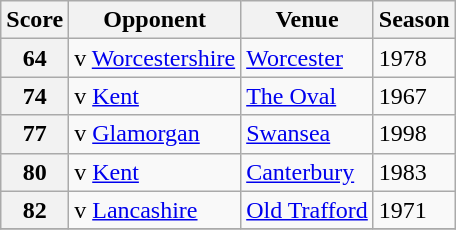<table class="wikitable">
<tr>
<th>Score</th>
<th>Opponent</th>
<th>Venue</th>
<th>Season</th>
</tr>
<tr>
<th>64</th>
<td>v <a href='#'>Worcestershire</a></td>
<td><a href='#'>Worcester</a></td>
<td>1978</td>
</tr>
<tr>
<th>74</th>
<td>v <a href='#'>Kent</a></td>
<td><a href='#'>The Oval</a></td>
<td>1967</td>
</tr>
<tr>
<th>77</th>
<td>v <a href='#'>Glamorgan</a></td>
<td><a href='#'>Swansea</a></td>
<td>1998</td>
</tr>
<tr>
<th>80</th>
<td>v <a href='#'>Kent</a></td>
<td><a href='#'>Canterbury</a></td>
<td>1983</td>
</tr>
<tr>
<th>82</th>
<td>v <a href='#'>Lancashire</a></td>
<td><a href='#'>Old Trafford</a></td>
<td>1971</td>
</tr>
<tr>
</tr>
</table>
